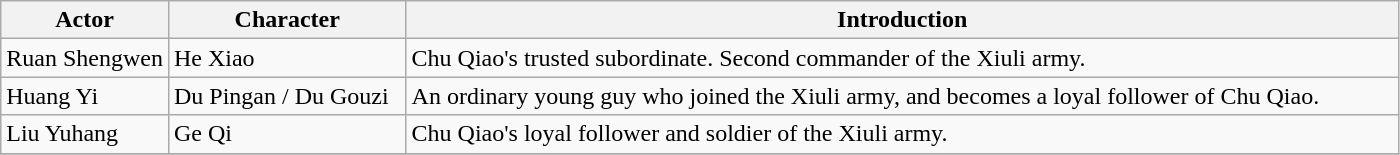<table class="wikitable">
<tr>
<th style="width:12%">Actor</th>
<th style="width:17%">Character</th>
<th>Introduction</th>
</tr>
<tr>
<td>Ruan Shengwen</td>
<td>He Xiao</td>
<td>Chu Qiao's trusted subordinate. Second commander of the Xiuli army.</td>
</tr>
<tr>
<td>Huang Yi</td>
<td>Du Pingan / Du Gouzi</td>
<td>An ordinary young guy who joined the Xiuli army, and becomes a loyal follower of Chu Qiao.</td>
</tr>
<tr>
<td>Liu Yuhang</td>
<td>Ge Qi</td>
<td>Chu Qiao's loyal follower and soldier of the Xiuli army.</td>
</tr>
<tr>
</tr>
</table>
